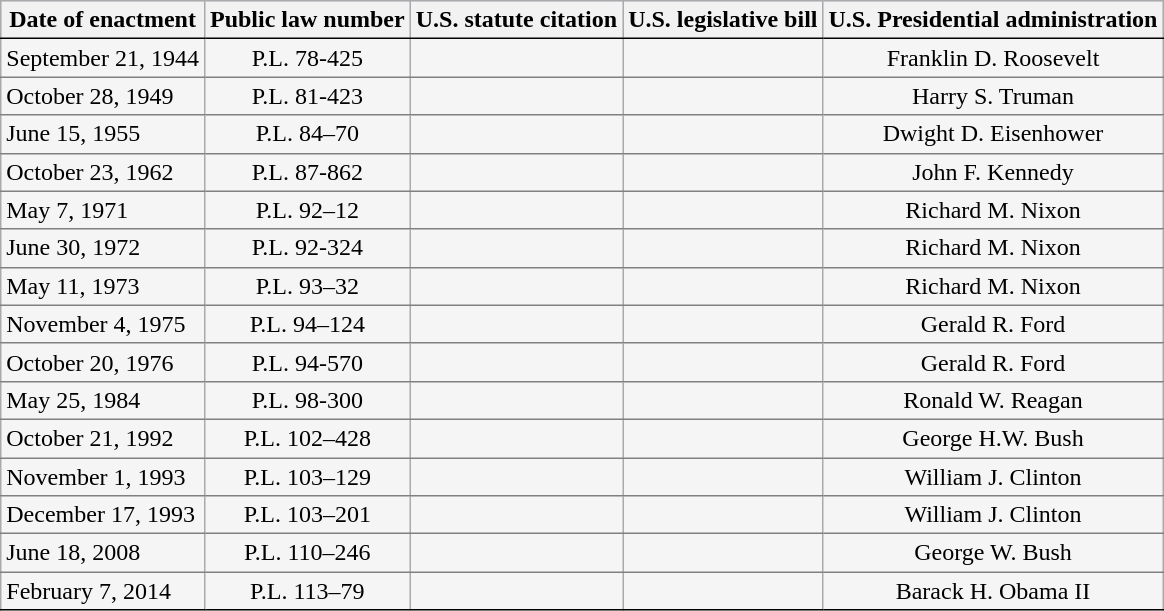<table class=wikitable>
<tr style="font-weight:bold; text-align:center; background:#bbddff; color:black;">
<th style=" border-bottom:1.5px solid black">Date of enactment</th>
<th style=" border-bottom:1.5px solid black">Public law number</th>
<th style=" border-bottom:1.5px solid black">U.S. statute citation</th>
<th style=" border-bottom:1.5px solid black">U.S. legislative bill</th>
<th style=" border-bottom:1.5px solid black">U.S. Presidential administration</th>
</tr>
<tr>
<td style="border-bottom:1px solid gray; background:#F5F5F5;">September 21, 1944</td>
<td style="border-bottom:1px solid gray; background:#F5F5F5; text-align:center;">P.L. 78-425</td>
<td style="border-bottom:1px solid gray; background:#F5F5F5; text-align:center;"></td>
<td style="border-bottom:1px solid gray; background:#F5F5F5; text-align:center;"></td>
<td style="border-bottom:1px solid gray; background:#F5F5F5; text-align:center;">Franklin D. Roosevelt</td>
</tr>
<tr>
<td style="border-bottom:1px solid gray; background:#F5F5F5;">October 28, 1949</td>
<td style="border-bottom:1px solid gray; background:#F5F5F5; text-align:center;">P.L. 81-423</td>
<td style="border-bottom:1px solid gray; background:#F5F5F5; text-align:center;"></td>
<td style="border-bottom:1px solid gray; background:#F5F5F5; text-align:center;"></td>
<td style="border-bottom:1px solid gray; background:#F5F5F5; text-align:center;">Harry S. Truman</td>
</tr>
<tr>
<td style="border-bottom:1px solid gray; background:#F5F5F5;">June 15, 1955</td>
<td style="border-bottom:1px solid gray; background:#F5F5F5; text-align:center;">P.L. 84–70</td>
<td style="border-bottom:1px solid gray; background:#F5F5F5; text-align:center;"></td>
<td style="border-bottom:1px solid gray; background:#F5F5F5; text-align:center;"></td>
<td style="border-bottom:1px solid gray; background:#F5F5F5; text-align:center;">Dwight D. Eisenhower</td>
</tr>
<tr>
<td style="border-bottom:1px solid gray; background:#F5F5F5;">October 23, 1962</td>
<td style="border-bottom:1px solid gray; background:#F5F5F5; text-align:center;">P.L. 87-862</td>
<td style="border-bottom:1px solid gray; background:#F5F5F5; text-align:center;"></td>
<td style="border-bottom:1px solid gray; background:#F5F5F5; text-align:center;"></td>
<td style="border-bottom:1px solid gray; background:#F5F5F5; text-align:center;">John F. Kennedy</td>
</tr>
<tr>
<td style="border-bottom:1px solid gray; background:#F5F5F5;">May 7, 1971</td>
<td style="border-bottom:1px solid gray; background:#F5F5F5; text-align:center;">P.L. 92–12</td>
<td style="border-bottom:1px solid gray; background:#F5F5F5; text-align:center;"></td>
<td style="border-bottom:1px solid gray; background:#F5F5F5; text-align:center;"></td>
<td style="border-bottom:1px solid gray; background:#F5F5F5; text-align:center;">Richard M. Nixon</td>
</tr>
<tr>
<td style="border-bottom:1px solid gray; background:#F5F5F5;">June 30, 1972</td>
<td style="border-bottom:1px solid gray; background:#F5F5F5; text-align:center;">P.L. 92-324</td>
<td style="border-bottom:1px solid gray; background:#F5F5F5; text-align:center;"></td>
<td style="border-bottom:1px solid gray; background:#F5F5F5; text-align:center;"></td>
<td style="border-bottom:1px solid gray; background:#F5F5F5; text-align:center;">Richard M. Nixon</td>
</tr>
<tr>
<td style="border-bottom:1px solid gray; background:#F5F5F5;">May 11, 1973</td>
<td style="border-bottom:1px solid gray; background:#F5F5F5; text-align:center;">P.L. 93–32</td>
<td style="border-bottom:1px solid gray; background:#F5F5F5; text-align:center;"></td>
<td style="border-bottom:1px solid gray; background:#F5F5F5; text-align:center;"></td>
<td style="border-bottom:1px solid gray; background:#F5F5F5; text-align:center;">Richard M. Nixon</td>
</tr>
<tr>
<td style="border-bottom:1px solid gray; background:#F5F5F5;">November 4, 1975</td>
<td style="border-bottom:1px solid gray; background:#F5F5F5; text-align:center;">P.L. 94–124</td>
<td style="border-bottom:1px solid gray; background:#F5F5F5; text-align:center;"></td>
<td style="border-bottom:1px solid gray; background:#F5F5F5; text-align:center;"></td>
<td style="border-bottom:1px solid gray; background:#F5F5F5; text-align:center;">Gerald R. Ford</td>
</tr>
<tr>
<td style="border-bottom:1px solid gray; background:#F5F5F5;">October 20, 1976</td>
<td style="border-bottom:1px solid gray; background:#F5F5F5; text-align:center;">P.L. 94-570</td>
<td style="border-bottom:1px solid gray; background:#F5F5F5; text-align:center;"></td>
<td style="border-bottom:1px solid gray; background:#F5F5F5; text-align:center;"></td>
<td style="border-bottom:1px solid gray; background:#F5F5F5; text-align:center;">Gerald R. Ford</td>
</tr>
<tr>
<td style="border-bottom:1px solid gray; background:#F5F5F5;">May 25, 1984</td>
<td style="border-bottom:1px solid gray; background:#F5F5F5; text-align:center;">P.L. 98-300</td>
<td style="border-bottom:1px solid gray; background:#F5F5F5; text-align:center;"></td>
<td style="border-bottom:1px solid gray; background:#F5F5F5; text-align:center;"></td>
<td style="border-bottom:1px solid gray; background:#F5F5F5; text-align:center;">Ronald W. Reagan</td>
</tr>
<tr>
<td style="border-bottom:1px solid gray; background:#F5F5F5;">October 21, 1992</td>
<td style="border-bottom:1px solid gray; background:#F5F5F5; text-align:center;">P.L. 102–428</td>
<td style="border-bottom:1px solid gray; background:#F5F5F5; text-align:center;"></td>
<td style="border-bottom:1px solid gray; background:#F5F5F5; text-align:center;"></td>
<td style="border-bottom:1px solid gray; background:#F5F5F5; text-align:center;">George H.W. Bush</td>
</tr>
<tr>
<td style="border-bottom:1px solid gray; background:#F5F5F5;">November 1, 1993</td>
<td style="border-bottom:1px solid gray; background:#F5F5F5; text-align:center;">P.L. 103–129</td>
<td style="border-bottom:1px solid gray; background:#F5F5F5; text-align:center;"></td>
<td style="border-bottom:1px solid gray; background:#F5F5F5; text-align:center;"></td>
<td style="border-bottom:1px solid gray; background:#F5F5F5; text-align:center;">William J. Clinton</td>
</tr>
<tr>
<td style="border-bottom:1px solid gray; background:#F5F5F5;">December 17, 1993</td>
<td style="border-bottom:1px solid gray; background:#F5F5F5; text-align:center;">P.L. 103–201</td>
<td style="border-bottom:1px solid gray; background:#F5F5F5; text-align:center;"></td>
<td style="border-bottom:1px solid gray; background:#F5F5F5; text-align:center;"></td>
<td style="border-bottom:1px solid gray; background:#F5F5F5; text-align:center;">William J. Clinton</td>
</tr>
<tr>
<td style="border-bottom:1px solid gray; background:#F5F5F5;">June 18, 2008</td>
<td style="border-bottom:1px solid gray; background:#F5F5F5; text-align:center;">P.L. 110–246</td>
<td style="border-bottom:1px solid gray; background:#F5F5F5; text-align:center;"></td>
<td style="border-bottom:1px solid gray; background:#F5F5F5; text-align:center;"></td>
<td style="border-bottom:1px solid gray; background:#F5F5F5; text-align:center;">George W. Bush</td>
</tr>
<tr>
<td style="border-bottom:1.5px solid black; background:#F5F5F5;">February 7, 2014</td>
<td style="border-bottom:1.5px solid black; background:#F5F5F5; text-align:center;">P.L. 113–79</td>
<td style="border-bottom:1.5px solid black; background:#F5F5F5; text-align:center;"></td>
<td style="border-bottom:1.5px solid black; background:#F5F5F5; text-align:center;"></td>
<td style="border-bottom:1.5px solid black; background:#F5F5F5; text-align:center;">Barack H. Obama II</td>
</tr>
</table>
